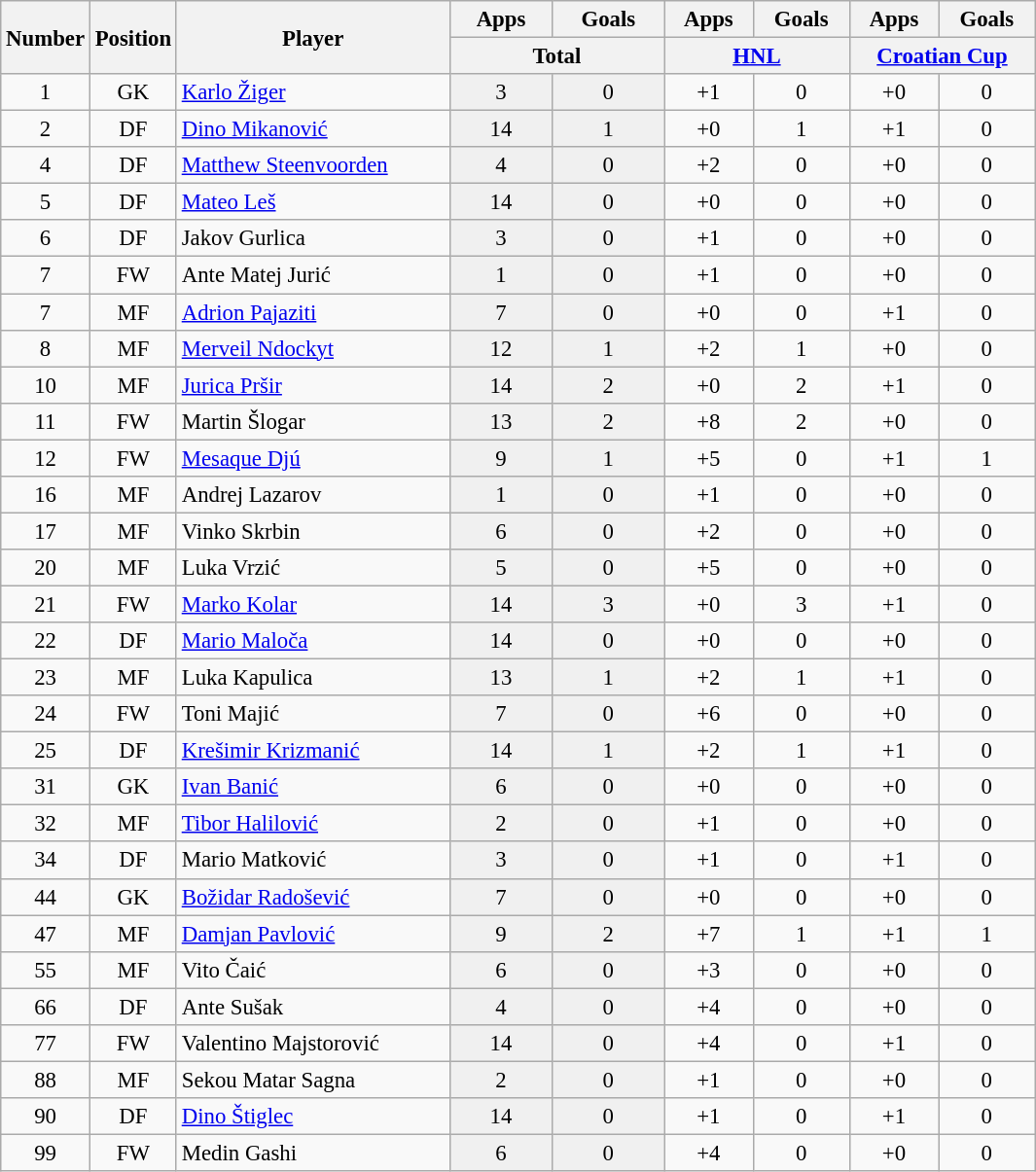<table class="wikitable sortable" style="font-size: 95%; text-align: center;">
<tr>
<th width=40 rowspan="2" align="center">Number</th>
<th width=40 rowspan="2" align="center">Position</th>
<th width=180 rowspan="2" align="center">Player</th>
<th>Apps</th>
<th>Goals</th>
<th>Apps</th>
<th>Goals</th>
<th>Apps</th>
<th>Goals</th>
</tr>
<tr>
<th class="unsortable" width=140 colspan="2" align="center">Total</th>
<th class="unsortable" width=120 colspan="2" align="center"><a href='#'>HNL</a></th>
<th class="unsortable" width=120 colspan="2" align="center"><a href='#'>Croatian Cup</a></th>
</tr>
<tr>
<td>1</td>
<td>GK</td>
<td style="text-align:left;"> <a href='#'>Karlo Žiger</a></td>
<td style="background: #F0F0F0">3</td>
<td style="background: #F0F0F0">0</td>
<td>+1</td>
<td>0</td>
<td>+0</td>
<td>0</td>
</tr>
<tr>
<td>2</td>
<td>DF</td>
<td style="text-align:left;"> <a href='#'>Dino Mikanović</a></td>
<td style="background: #F0F0F0">14</td>
<td style="background: #F0F0F0">1</td>
<td>+0</td>
<td>1</td>
<td>+1</td>
<td>0</td>
</tr>
<tr>
<td>4</td>
<td>DF</td>
<td style="text-align:left;"> <a href='#'>Matthew Steenvoorden</a></td>
<td style="background: #F0F0F0">4</td>
<td style="background: #F0F0F0">0</td>
<td>+2</td>
<td>0</td>
<td>+0</td>
<td>0</td>
</tr>
<tr>
<td>5</td>
<td>DF</td>
<td style="text-align:left;"> <a href='#'>Mateo Leš</a></td>
<td style="background: #F0F0F0">14</td>
<td style="background: #F0F0F0">0</td>
<td>+0</td>
<td>0</td>
<td>+0</td>
<td>0</td>
</tr>
<tr>
<td>6</td>
<td>DF</td>
<td style="text-align:left;"> Jakov Gurlica</td>
<td style="background: #F0F0F0">3</td>
<td style="background: #F0F0F0">0</td>
<td>+1</td>
<td>0</td>
<td>+0</td>
<td>0</td>
</tr>
<tr>
<td>7</td>
<td>FW</td>
<td style="text-align:left;"> Ante Matej Jurić</td>
<td style="background: #F0F0F0">1</td>
<td style="background: #F0F0F0">0</td>
<td>+1</td>
<td>0</td>
<td>+0</td>
<td>0</td>
</tr>
<tr>
<td>7</td>
<td>MF</td>
<td style="text-align:left;"> <a href='#'>Adrion Pajaziti</a></td>
<td style="background: #F0F0F0">7</td>
<td style="background: #F0F0F0">0</td>
<td>+0</td>
<td>0</td>
<td>+1</td>
<td>0</td>
</tr>
<tr>
<td>8</td>
<td>MF</td>
<td style="text-align:left;"> <a href='#'>Merveil Ndockyt</a></td>
<td style="background: #F0F0F0">12</td>
<td style="background: #F0F0F0">1</td>
<td>+2</td>
<td>1</td>
<td>+0</td>
<td>0</td>
</tr>
<tr>
<td>10</td>
<td>MF</td>
<td style="text-align:left;"> <a href='#'>Jurica Pršir</a></td>
<td style="background: #F0F0F0">14</td>
<td style="background: #F0F0F0">2</td>
<td>+0</td>
<td>2</td>
<td>+1</td>
<td>0</td>
</tr>
<tr>
<td>11</td>
<td>FW</td>
<td style="text-align:left;"> Martin Šlogar</td>
<td style="background: #F0F0F0">13</td>
<td style="background: #F0F0F0">2</td>
<td>+8</td>
<td>2</td>
<td>+0</td>
<td>0</td>
</tr>
<tr>
<td>12</td>
<td>FW</td>
<td style="text-align:left;"> <a href='#'>Mesaque Djú</a></td>
<td style="background: #F0F0F0">9</td>
<td style="background: #F0F0F0">1</td>
<td>+5</td>
<td>0</td>
<td>+1</td>
<td>1</td>
</tr>
<tr>
<td>16</td>
<td>MF</td>
<td style="text-align:left;"> Andrej Lazarov</td>
<td style="background: #F0F0F0">1</td>
<td style="background: #F0F0F0">0</td>
<td>+1</td>
<td>0</td>
<td>+0</td>
<td>0</td>
</tr>
<tr>
<td>17</td>
<td>MF</td>
<td style="text-align:left;"> Vinko Skrbin</td>
<td style="background: #F0F0F0">6</td>
<td style="background: #F0F0F0">0</td>
<td>+2</td>
<td>0</td>
<td>+0</td>
<td>0</td>
</tr>
<tr>
<td>20</td>
<td>MF</td>
<td style="text-align:left;"> Luka Vrzić</td>
<td style="background: #F0F0F0">5</td>
<td style="background: #F0F0F0">0</td>
<td>+5</td>
<td>0</td>
<td>+0</td>
<td>0</td>
</tr>
<tr>
<td>21</td>
<td>FW</td>
<td style="text-align:left;"> <a href='#'>Marko Kolar</a></td>
<td style="background: #F0F0F0">14</td>
<td style="background: #F0F0F0">3</td>
<td>+0</td>
<td>3</td>
<td>+1</td>
<td>0</td>
</tr>
<tr>
<td>22</td>
<td>DF</td>
<td style="text-align:left;"> <a href='#'>Mario Maloča</a></td>
<td style="background: #F0F0F0">14</td>
<td style="background: #F0F0F0">0</td>
<td>+0</td>
<td>0</td>
<td>+0</td>
<td>0</td>
</tr>
<tr>
<td>23</td>
<td>MF</td>
<td style="text-align:left;"> Luka Kapulica</td>
<td style="background: #F0F0F0">13</td>
<td style="background: #F0F0F0">1</td>
<td>+2</td>
<td>1</td>
<td>+1</td>
<td>0</td>
</tr>
<tr>
<td>24</td>
<td>FW</td>
<td style="text-align:left;"> Toni Majić</td>
<td style="background: #F0F0F0">7</td>
<td style="background: #F0F0F0">0</td>
<td>+6</td>
<td>0</td>
<td>+0</td>
<td>0</td>
</tr>
<tr>
<td>25</td>
<td>DF</td>
<td style="text-align:left;"> <a href='#'>Krešimir Krizmanić</a></td>
<td style="background: #F0F0F0">14</td>
<td style="background: #F0F0F0">1</td>
<td>+2</td>
<td>1</td>
<td>+1</td>
<td>0</td>
</tr>
<tr>
<td>31</td>
<td>GK</td>
<td style="text-align:left;"> <a href='#'>Ivan Banić</a></td>
<td style="background: #F0F0F0">6</td>
<td style="background: #F0F0F0">0</td>
<td>+0</td>
<td>0</td>
<td>+0</td>
<td>0</td>
</tr>
<tr>
<td>32</td>
<td>MF</td>
<td style="text-align:left;"> <a href='#'>Tibor Halilović</a></td>
<td style="background: #F0F0F0">2</td>
<td style="background: #F0F0F0">0</td>
<td>+1</td>
<td>0</td>
<td>+0</td>
<td>0</td>
</tr>
<tr>
<td>34</td>
<td>DF</td>
<td style="text-align:left;"> Mario Matković</td>
<td style="background: #F0F0F0">3</td>
<td style="background: #F0F0F0">0</td>
<td>+1</td>
<td>0</td>
<td>+1</td>
<td>0</td>
</tr>
<tr>
<td>44</td>
<td>GK</td>
<td style="text-align:left;"> <a href='#'>Božidar Radošević</a></td>
<td style="background: #F0F0F0">7</td>
<td style="background: #F0F0F0">0</td>
<td>+0</td>
<td>0</td>
<td>+0</td>
<td>0</td>
</tr>
<tr>
<td>47</td>
<td>MF</td>
<td style="text-align:left;"> <a href='#'>Damjan Pavlović</a></td>
<td style="background: #F0F0F0">9</td>
<td style="background: #F0F0F0">2</td>
<td>+7</td>
<td>1</td>
<td>+1</td>
<td>1</td>
</tr>
<tr>
<td>55</td>
<td>MF</td>
<td style="text-align:left;"> Vito Čaić</td>
<td style="background: #F0F0F0">6</td>
<td style="background: #F0F0F0">0</td>
<td>+3</td>
<td>0</td>
<td>+0</td>
<td>0</td>
</tr>
<tr>
<td>66</td>
<td>DF</td>
<td style="text-align:left;"> Ante Sušak</td>
<td style="background: #F0F0F0">4</td>
<td style="background: #F0F0F0">0</td>
<td>+4</td>
<td>0</td>
<td>+0</td>
<td>0</td>
</tr>
<tr>
<td>77</td>
<td>FW</td>
<td style="text-align:left;"> Valentino Majstorović</td>
<td style="background: #F0F0F0">14</td>
<td style="background: #F0F0F0">0</td>
<td>+4</td>
<td>0</td>
<td>+1</td>
<td>0</td>
</tr>
<tr>
<td>88</td>
<td>MF</td>
<td style="text-align:left;"> Sekou Matar Sagna</td>
<td style="background: #F0F0F0">2</td>
<td style="background: #F0F0F0">0</td>
<td>+1</td>
<td>0</td>
<td>+0</td>
<td>0</td>
</tr>
<tr>
<td>90</td>
<td>DF</td>
<td style="text-align:left;"> <a href='#'>Dino Štiglec</a></td>
<td style="background: #F0F0F0">14</td>
<td style="background: #F0F0F0">0</td>
<td>+1</td>
<td>0</td>
<td>+1</td>
<td>0</td>
</tr>
<tr>
<td>99</td>
<td>FW</td>
<td style="text-align:left;"> Medin Gashi</td>
<td style="background: #F0F0F0">6</td>
<td style="background: #F0F0F0">0</td>
<td>+4</td>
<td>0</td>
<td>+0</td>
<td>0</td>
</tr>
</table>
